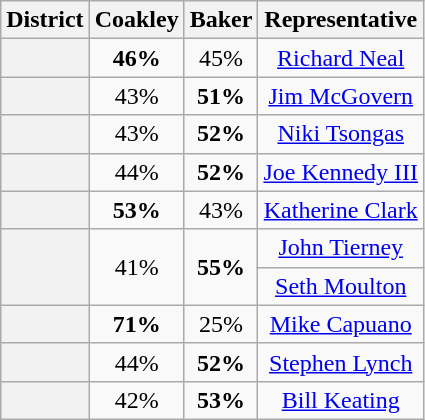<table class=wikitable>
<tr>
<th>District</th>
<th>Coakley</th>
<th>Baker</th>
<th>Representative</th>
</tr>
<tr align=center>
<th></th>
<td><strong>46%</strong></td>
<td>45%</td>
<td><a href='#'>Richard Neal</a></td>
</tr>
<tr align=center>
<th></th>
<td>43%</td>
<td><strong>51%</strong></td>
<td><a href='#'>Jim McGovern</a></td>
</tr>
<tr align=center>
<th></th>
<td>43%</td>
<td><strong>52%</strong></td>
<td><a href='#'>Niki Tsongas</a></td>
</tr>
<tr align=center>
<th></th>
<td>44%</td>
<td><strong>52%</strong></td>
<td><a href='#'>Joe Kennedy III</a></td>
</tr>
<tr align=center>
<th></th>
<td><strong>53%</strong></td>
<td>43%</td>
<td><a href='#'>Katherine Clark</a></td>
</tr>
<tr align=center>
<th rowspan=2 ></th>
<td rowspan=2>41%</td>
<td rowspan=2><strong>55%</strong></td>
<td><a href='#'>John Tierney</a></td>
</tr>
<tr align=center>
<td><a href='#'>Seth Moulton</a></td>
</tr>
<tr align=center>
<th></th>
<td><strong>71%</strong></td>
<td>25%</td>
<td><a href='#'>Mike Capuano</a></td>
</tr>
<tr align=center>
<th></th>
<td>44%</td>
<td><strong>52%</strong></td>
<td><a href='#'>Stephen Lynch</a></td>
</tr>
<tr align=center>
<th></th>
<td>42%</td>
<td><strong>53%</strong></td>
<td><a href='#'>Bill Keating</a></td>
</tr>
</table>
